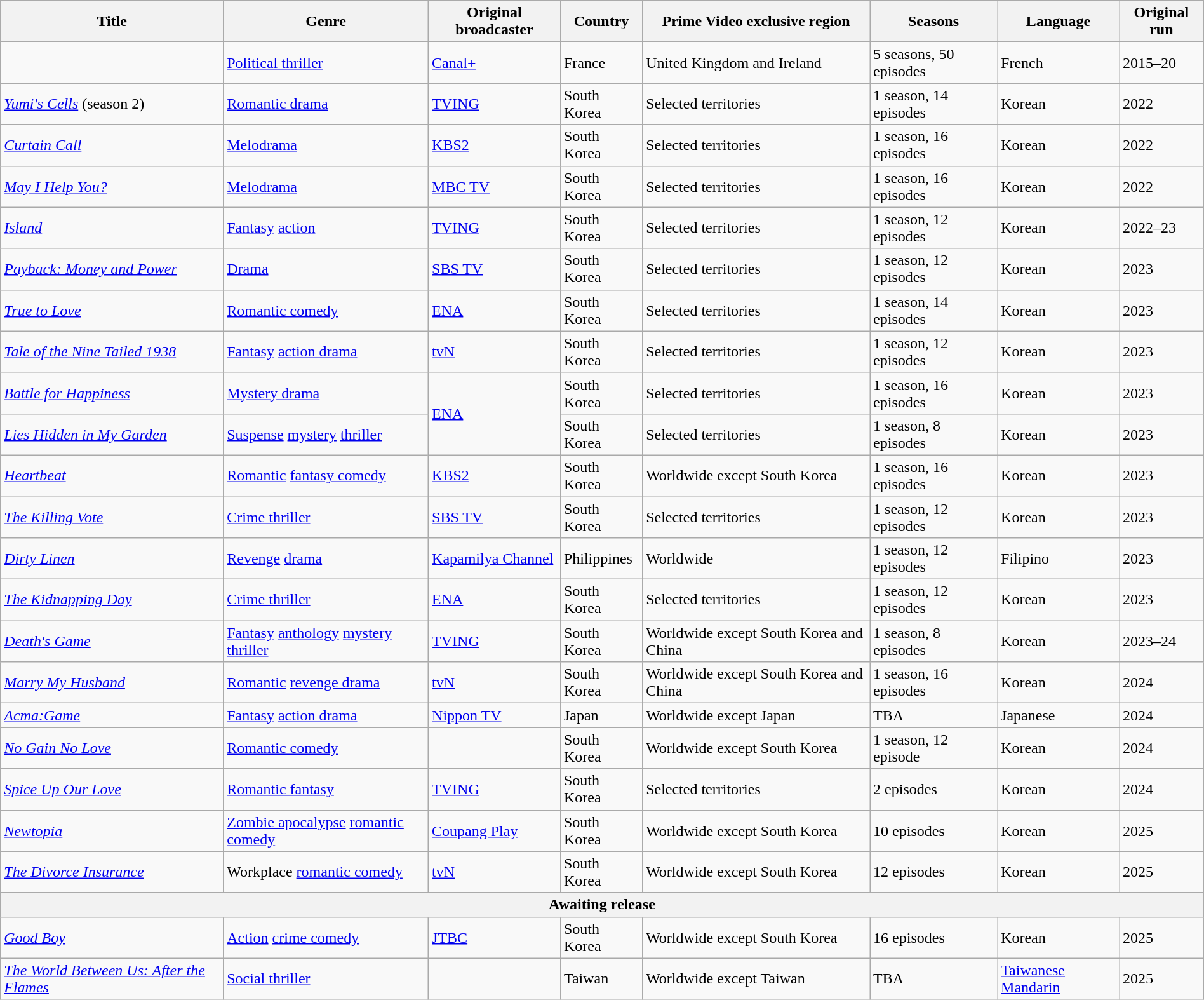<table class="wikitable sortable" style="width:100%;">
<tr>
<th>Title</th>
<th>Genre</th>
<th>Original broadcaster</th>
<th>Country</th>
<th>Prime Video exclusive region</th>
<th>Seasons</th>
<th>Language</th>
<th>Original run</th>
</tr>
<tr>
<td><em></em></td>
<td><a href='#'>Political thriller</a></td>
<td><a href='#'>Canal+</a></td>
<td>France</td>
<td>United Kingdom and Ireland</td>
<td>5 seasons, 50 episodes</td>
<td>French</td>
<td>2015–20</td>
</tr>
<tr>
<td><em><a href='#'>Yumi's Cells</a></em> (season 2)</td>
<td><a href='#'>Romantic drama</a></td>
<td><a href='#'>TVING</a></td>
<td>South Korea</td>
<td>Selected territories</td>
<td>1 season, 14 episodes</td>
<td>Korean</td>
<td>2022</td>
</tr>
<tr>
<td><em><a href='#'>Curtain Call</a></em></td>
<td><a href='#'>Melodrama</a></td>
<td><a href='#'>KBS2</a></td>
<td>South Korea</td>
<td>Selected territories</td>
<td>1 season, 16 episodes</td>
<td>Korean</td>
<td>2022</td>
</tr>
<tr>
<td><em><a href='#'>May I Help You?</a></em></td>
<td><a href='#'>Melodrama</a></td>
<td><a href='#'>MBC TV</a></td>
<td>South Korea</td>
<td>Selected territories</td>
<td>1 season, 16 episodes</td>
<td>Korean</td>
<td>2022</td>
</tr>
<tr>
<td><em><a href='#'>Island</a></em></td>
<td><a href='#'>Fantasy</a> <a href='#'>action</a></td>
<td><a href='#'>TVING</a></td>
<td>South Korea</td>
<td>Selected territories</td>
<td>1 season, 12 episodes</td>
<td>Korean</td>
<td>2022–23</td>
</tr>
<tr>
<td><em><a href='#'>Payback: Money and Power</a></em></td>
<td><a href='#'>Drama</a></td>
<td><a href='#'>SBS TV</a></td>
<td>South Korea</td>
<td>Selected territories</td>
<td>1 season, 12 episodes</td>
<td>Korean</td>
<td>2023</td>
</tr>
<tr>
<td><em><a href='#'>True to Love</a></em></td>
<td><a href='#'>Romantic comedy</a></td>
<td><a href='#'>ENA</a></td>
<td>South Korea</td>
<td>Selected territories</td>
<td>1 season, 14 episodes</td>
<td>Korean</td>
<td>2023</td>
</tr>
<tr>
<td><em><a href='#'>Tale of the Nine Tailed 1938</a></em></td>
<td><a href='#'>Fantasy</a> <a href='#'>action drama</a></td>
<td><a href='#'>tvN</a></td>
<td>South Korea</td>
<td>Selected territories</td>
<td>1 season, 12 episodes</td>
<td>Korean</td>
<td>2023</td>
</tr>
<tr>
<td><em><a href='#'>Battle for Happiness</a></em></td>
<td><a href='#'>Mystery drama</a></td>
<td rowspan="2"><a href='#'>ENA</a></td>
<td>South Korea</td>
<td>Selected territories</td>
<td>1 season, 16 episodes</td>
<td>Korean</td>
<td>2023</td>
</tr>
<tr>
<td><em><a href='#'>Lies Hidden in My Garden</a></em></td>
<td><a href='#'>Suspense</a> <a href='#'>mystery</a> <a href='#'>thriller</a></td>
<td>South Korea</td>
<td>Selected territories</td>
<td>1 season, 8 episodes</td>
<td>Korean</td>
<td>2023</td>
</tr>
<tr>
<td><em><a href='#'>Heartbeat</a></em></td>
<td><a href='#'>Romantic</a> <a href='#'>fantasy comedy</a></td>
<td><a href='#'>KBS2</a></td>
<td>South Korea</td>
<td>Worldwide except South Korea</td>
<td>1 season, 16 episodes</td>
<td>Korean</td>
<td>2023</td>
</tr>
<tr>
<td><em><a href='#'>The Killing Vote</a></em></td>
<td><a href='#'>Crime thriller</a></td>
<td><a href='#'>SBS TV</a></td>
<td>South Korea</td>
<td>Selected territories</td>
<td>1 season, 12 episodes</td>
<td>Korean</td>
<td>2023</td>
</tr>
<tr>
<td><em><a href='#'>Dirty Linen</a></em></td>
<td><a href='#'>Revenge</a> <a href='#'>drama</a></td>
<td><a href='#'>Kapamilya Channel</a></td>
<td>Philippines</td>
<td>Worldwide</td>
<td>1 season, 12 episodes</td>
<td>Filipino</td>
<td>2023</td>
</tr>
<tr>
<td><em><a href='#'>The Kidnapping Day</a></em></td>
<td><a href='#'>Crime thriller</a></td>
<td><a href='#'>ENA</a></td>
<td>South Korea</td>
<td>Selected territories</td>
<td>1 season, 12 episodes</td>
<td>Korean</td>
<td>2023</td>
</tr>
<tr>
<td><em><a href='#'>Death's Game</a></em></td>
<td><a href='#'>Fantasy</a> <a href='#'>anthology</a> <a href='#'>mystery</a> <a href='#'>thriller</a></td>
<td><a href='#'>TVING</a></td>
<td>South Korea</td>
<td>Worldwide except South Korea and China</td>
<td>1 season, 8 episodes</td>
<td>Korean</td>
<td>2023–24</td>
</tr>
<tr>
<td><em><a href='#'>Marry My Husband</a></em></td>
<td><a href='#'>Romantic</a> <a href='#'>revenge drama</a></td>
<td><a href='#'>tvN</a></td>
<td>South Korea</td>
<td>Worldwide except South Korea and China</td>
<td>1 season, 16 episodes</td>
<td>Korean</td>
<td>2024</td>
</tr>
<tr>
<td><em><a href='#'>Acma:Game</a></em></td>
<td><a href='#'>Fantasy</a> <a href='#'>action drama</a></td>
<td><a href='#'>Nippon TV</a></td>
<td>Japan</td>
<td>Worldwide except Japan</td>
<td>TBA</td>
<td>Japanese</td>
<td>2024</td>
</tr>
<tr>
<td><em><a href='#'>No Gain No Love</a></em></td>
<td><a href='#'>Romantic comedy</a></td>
<td></td>
<td>South Korea</td>
<td>Worldwide except South Korea</td>
<td>1 season, 12 episode</td>
<td>Korean</td>
<td>2024</td>
</tr>
<tr>
<td><em><a href='#'>Spice Up Our Love</a></em></td>
<td><a href='#'>Romantic fantasy</a></td>
<td><a href='#'>TVING</a></td>
<td>South Korea</td>
<td>Selected territories</td>
<td>2 episodes</td>
<td>Korean</td>
<td>2024</td>
</tr>
<tr>
<td><em><a href='#'>Newtopia</a></em></td>
<td><a href='#'>Zombie apocalypse</a> <a href='#'>romantic comedy</a></td>
<td><a href='#'>Coupang Play</a></td>
<td>South Korea</td>
<td>Worldwide except South Korea</td>
<td>10 episodes</td>
<td>Korean</td>
<td>2025</td>
</tr>
<tr>
<td><em><a href='#'>The Divorce Insurance</a></em></td>
<td>Workplace <a href='#'>romantic comedy</a></td>
<td><a href='#'>tvN</a></td>
<td>South Korea</td>
<td>Worldwide except South Korea</td>
<td>12 episodes</td>
<td>Korean</td>
<td>2025</td>
</tr>
<tr>
<th colspan="8">Awaiting release </th>
</tr>
<tr>
<td><em><a href='#'>Good Boy</a></em></td>
<td><a href='#'>Action</a> <a href='#'>crime comedy</a></td>
<td><a href='#'>JTBC</a></td>
<td>South Korea</td>
<td>Worldwide except South Korea</td>
<td>16 episodes</td>
<td>Korean</td>
<td>2025</td>
</tr>
<tr>
<td><em><a href='#'>The World Between Us: After the Flames</a></em></td>
<td><a href='#'>Social thriller</a></td>
<td></td>
<td>Taiwan</td>
<td>Worldwide except Taiwan</td>
<td>TBA</td>
<td><a href='#'>Taiwanese Mandarin</a></td>
<td>2025</td>
</tr>
</table>
